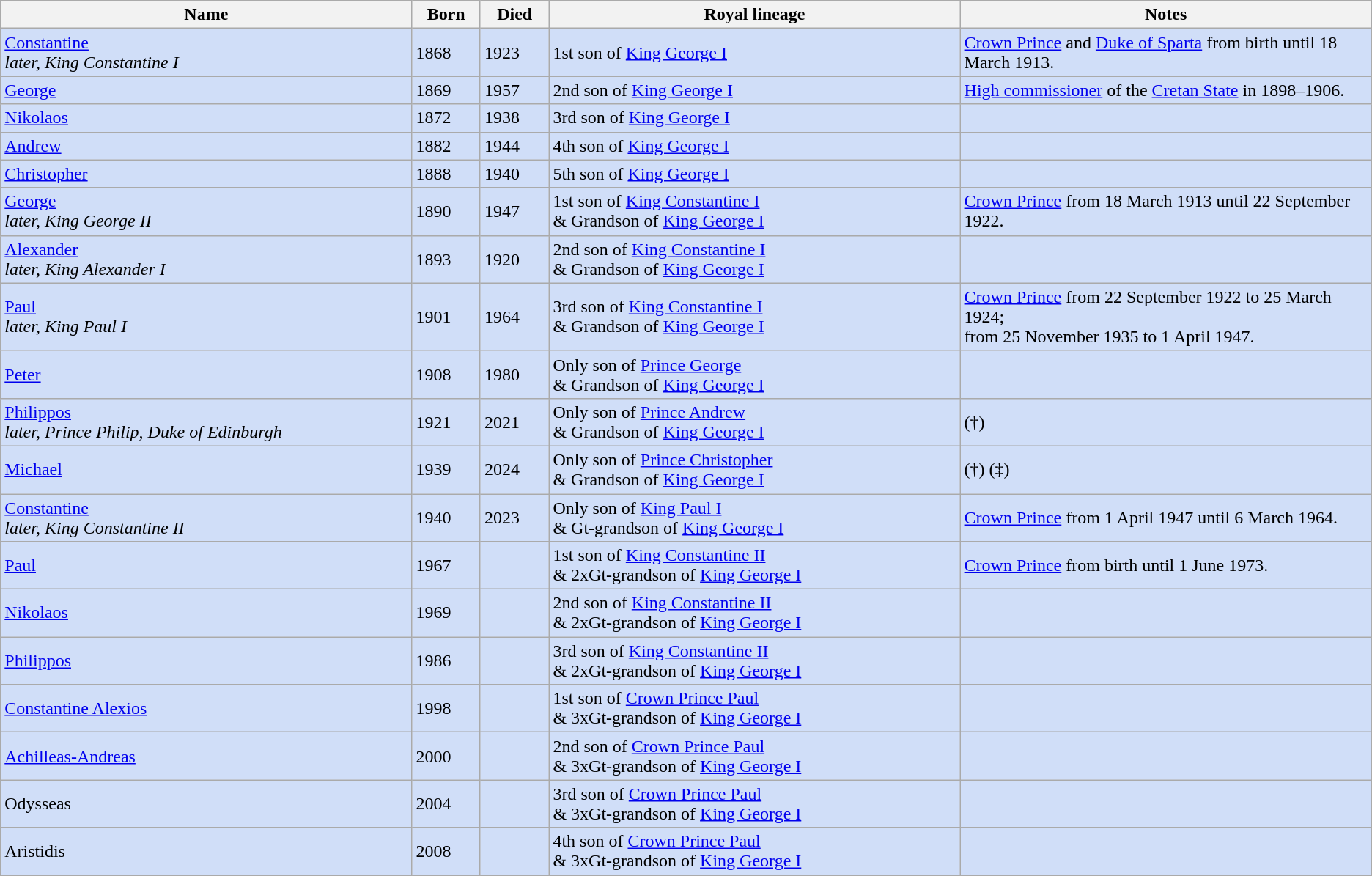<table class="wikitable sortable">
<tr>
<th style="width:30%">Name</th>
<th style="width:5%">Born</th>
<th style="width:5%">Died</th>
<th style="width:30%">Royal lineage</th>
<th style="width:30%">Notes</th>
</tr>
<tr>
<td style="background:#d0def8"><a href='#'>Constantine</a><em><br>later, King Constantine I</em></td>
<td style="background:#d0def8">1868</td>
<td style="background:#d0def8">1923</td>
<td style="background:#d0def8">1st son of <a href='#'>King George I</a></td>
<td style="background:#d0def8"><a href='#'>Crown Prince</a> and <a href='#'>Duke of Sparta</a> from birth until 18 March 1913.</td>
</tr>
<tr>
<td style="background:#d0def8"><a href='#'>George</a></td>
<td style="background:#d0def8">1869</td>
<td style="background:#d0def8">1957</td>
<td style="background:#d0def8">2nd son of <a href='#'>King George I</a></td>
<td style="background:#d0def8"><a href='#'>High commissioner</a> of the <a href='#'>Cretan State</a> in 1898–1906.</td>
</tr>
<tr>
<td style="background:#d0def8"><a href='#'>Nikolaos</a></td>
<td style="background:#d0def8">1872</td>
<td style="background:#d0def8">1938</td>
<td style="background:#d0def8">3rd son of <a href='#'>King George I</a></td>
<td style="background:#d0def8"></td>
</tr>
<tr>
<td style="background:#d0def8"><a href='#'>Andrew</a></td>
<td style="background:#d0def8">1882</td>
<td style="background:#d0def8">1944</td>
<td style="background:#d0def8">4th son of <a href='#'>King George I</a></td>
<td style="background:#d0def8"></td>
</tr>
<tr>
<td style="background:#d0def8"><a href='#'>Christopher</a></td>
<td style="background:#d0def8">1888</td>
<td style="background:#d0def8">1940</td>
<td style="background:#d0def8">5th son of <a href='#'>King George I</a></td>
<td style="background:#d0def8"></td>
</tr>
<tr>
<td style="background:#d0def8"><a href='#'>George</a><br><em>later, King George II</em></td>
<td style="background:#d0def8">1890</td>
<td style="background:#d0def8">1947</td>
<td style="background:#d0def8">1st son of <a href='#'>King Constantine I</a><br>& Grandson of <a href='#'>King George I</a></td>
<td style="background:#d0def8"><a href='#'>Crown Prince</a> from 18 March 1913 until 22 September 1922.</td>
</tr>
<tr>
<td style="background:#d0def8"><a href='#'>Alexander</a><br><em>later, King Alexander I</em></td>
<td style="background:#d0def8">1893</td>
<td style="background:#d0def8">1920</td>
<td style="background:#d0def8">2nd son of <a href='#'>King Constantine I</a><br>& Grandson of <a href='#'>King George I</a></td>
<td style="background:#d0def8"></td>
</tr>
<tr>
<td style="background:#d0def8"><a href='#'>Paul</a><br><em>later, King Paul I</em></td>
<td style="background:#d0def8">1901</td>
<td style="background:#d0def8">1964</td>
<td style="background:#d0def8">3rd son of <a href='#'>King Constantine I</a><br>& Grandson of <a href='#'>King George I</a></td>
<td style="background:#d0def8"><a href='#'>Crown Prince</a> from 22 September 1922 to 25 March 1924; <br>from 25 November 1935 to 1 April 1947.</td>
</tr>
<tr>
<td style="background:#d0def8"><a href='#'>Peter</a></td>
<td style="background:#d0def8">1908</td>
<td style="background:#d0def8">1980</td>
<td style="background:#d0def8">Only son of <a href='#'>Prince George</a><br>& Grandson of <a href='#'>King George I</a></td>
<td style="background:#d0def8"></td>
</tr>
<tr>
<td style="background:#d0def8"><a href='#'>Philippos</a><br><em>later, Prince Philip, Duke of Edinburgh</em></td>
<td style="background:#d0def8">1921</td>
<td style="background:#d0def8">2021</td>
<td style="background:#d0def8">Only son of <a href='#'>Prince Andrew</a><br>& Grandson of <a href='#'>King George I</a></td>
<td style="background:#d0def8"><span>(†)</span> </td>
</tr>
<tr>
<td style="background:#d0def8"><a href='#'>Michael</a></td>
<td style="background:#d0def8">1939</td>
<td style="background:#d0def8">2024</td>
<td style="background:#d0def8">Only son of <a href='#'>Prince Christopher</a><br>& Grandson of <a href='#'>King George I</a></td>
<td style="background:#d0def8"><span>(†)</span> <span>(‡)</span> </td>
</tr>
<tr>
<td style="background:#d0def8"><a href='#'>Constantine</a><em><br>later, King Constantine II</em></td>
<td style="background:#d0def8">1940</td>
<td style="background:#d0def8">2023</td>
<td style="background:#d0def8">Only son of <a href='#'>King Paul I</a><br>& Gt-grandson of <a href='#'>King George I</a></td>
<td style="background:#d0def8"><a href='#'>Crown Prince</a> from 1 April 1947 until 6 March 1964.</td>
</tr>
<tr>
<td style="background:#d0def8"><a href='#'>Paul</a></td>
<td style="background:#d0def8">1967</td>
<td style="background:#d0def8"></td>
<td style="background:#d0def8">1st son of <a href='#'>King Constantine II</a><br>& 2xGt-grandson of <a href='#'>King George I</a></td>
<td style="background:#d0def8"><a href='#'>Crown Prince</a> from birth until 1 June 1973.</td>
</tr>
<tr>
<td style="background:#d0def8"><a href='#'>Nikolaos</a></td>
<td style="background:#d0def8">1969</td>
<td style="background:#d0def8"></td>
<td style="background:#d0def8">2nd son of <a href='#'>King Constantine II</a><br>& 2xGt-grandson of <a href='#'>King George I</a></td>
<td style="background:#d0def8"></td>
</tr>
<tr>
<td style="background:#d0def8"><a href='#'>Philippos</a></td>
<td style="background:#d0def8">1986</td>
<td style="background:#d0def8"></td>
<td style="background:#d0def8">3rd son of <a href='#'>King Constantine II</a><br>& 2xGt-grandson of <a href='#'>King George I</a></td>
<td style="background:#d0def8"></td>
</tr>
<tr>
<td style="background:#d0def8"><a href='#'>Constantine Alexios</a></td>
<td style="background:#d0def8">1998</td>
<td style="background:#d0def8"></td>
<td style="background:#d0def8">1st son of <a href='#'>Crown Prince Paul</a><br>& 3xGt-grandson of <a href='#'>King George I</a></td>
<td style="background:#d0def8"></td>
</tr>
<tr>
<td style="background:#d0def8"><a href='#'>Achilleas-Andreas</a></td>
<td style="background:#d0def8">2000</td>
<td style="background:#d0def8"></td>
<td style="background:#d0def8">2nd son of <a href='#'>Crown Prince Paul</a><br>& 3xGt-grandson of <a href='#'>King George I</a></td>
<td style="background:#d0def8"></td>
</tr>
<tr>
<td style="background:#d0def8">Odysseas</td>
<td style="background:#d0def8">2004</td>
<td style="background:#d0def8"></td>
<td style="background:#d0def8">3rd son of <a href='#'>Crown Prince Paul</a><br>& 3xGt-grandson of <a href='#'>King George I</a></td>
<td style="background:#d0def8"></td>
</tr>
<tr>
<td style="background:#d0def8">Aristidis</td>
<td style="background:#d0def8">2008</td>
<td style="background:#d0def8"></td>
<td style="background:#d0def8">4th son of <a href='#'>Crown Prince Paul</a><br>& 3xGt-grandson of <a href='#'>King George I</a></td>
<td style="background:#d0def8"></td>
</tr>
<tr>
</tr>
</table>
